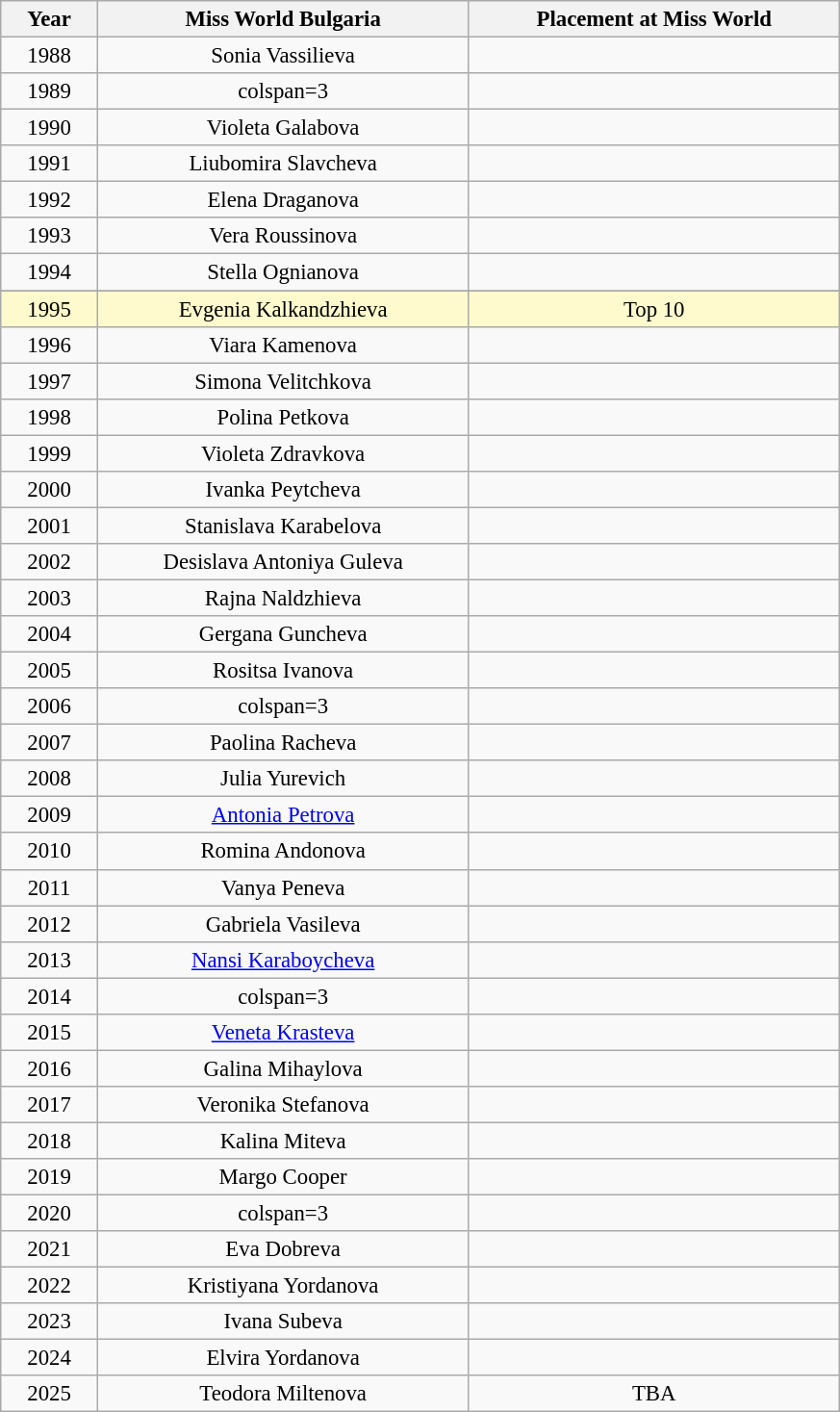<table class="wikitable sortable" style="font-size: 95%; text-align:center">
<tr>
<th width="60">Year</th>
<th width="250">Miss World Bulgaria</th>
<th width="250">Placement at Miss World</th>
</tr>
<tr>
<td>1988</td>
<td>Sonia Vassilieva</td>
<td></td>
</tr>
<tr>
<td>1989</td>
<td>colspan=3 </td>
</tr>
<tr>
<td>1990</td>
<td>Violeta Galabova</td>
<td></td>
</tr>
<tr>
<td>1991</td>
<td>Liubomira Slavcheva</td>
<td></td>
</tr>
<tr>
<td>1992</td>
<td>Elena Draganova</td>
<td></td>
</tr>
<tr>
<td>1993</td>
<td>Vera Roussinova</td>
<td></td>
</tr>
<tr>
<td>1994</td>
<td>Stella Ognianova</td>
<td></td>
</tr>
<tr>
</tr>
<tr style="background-color:#FFFACD;">
<td>1995</td>
<td>Evgenia Kalkandzhieva</td>
<td>Top 10</td>
</tr>
<tr>
<td>1996</td>
<td>Viara Kamenova</td>
<td></td>
</tr>
<tr>
<td>1997</td>
<td>Simona Velitchkova</td>
<td></td>
</tr>
<tr>
<td>1998</td>
<td>Polina Petkova</td>
<td></td>
</tr>
<tr>
<td>1999</td>
<td>Violeta Zdravkova</td>
<td></td>
</tr>
<tr>
<td>2000</td>
<td>Ivanka Peytcheva</td>
<td></td>
</tr>
<tr>
<td>2001</td>
<td>Stanislava Karabelova</td>
<td></td>
</tr>
<tr>
<td>2002</td>
<td>Desislava Antoniya Guleva</td>
<td></td>
</tr>
<tr>
<td>2003</td>
<td>Rajna Naldzhieva</td>
<td></td>
</tr>
<tr>
<td>2004</td>
<td>Gergana Guncheva</td>
<td></td>
</tr>
<tr>
<td>2005</td>
<td>Rositsa Ivanova</td>
<td></td>
</tr>
<tr>
<td>2006</td>
<td>colspan=3 </td>
</tr>
<tr>
<td>2007</td>
<td>Paolina Racheva</td>
<td></td>
</tr>
<tr>
<td>2008</td>
<td>Julia Yurevich</td>
<td></td>
</tr>
<tr>
<td>2009</td>
<td><a href='#'>Antonia Petrova</a></td>
<td></td>
</tr>
<tr>
<td>2010</td>
<td>Romina Andonova</td>
<td></td>
</tr>
<tr>
<td>2011</td>
<td>Vanya Peneva</td>
<td></td>
</tr>
<tr>
<td>2012</td>
<td>Gabriela Vasileva</td>
<td></td>
</tr>
<tr>
<td>2013</td>
<td><a href='#'>Nansi Karaboycheva</a></td>
<td></td>
</tr>
<tr>
<td>2014</td>
<td>colspan=3 </td>
</tr>
<tr>
<td>2015</td>
<td><a href='#'>Veneta Krasteva</a></td>
<td></td>
</tr>
<tr>
<td>2016</td>
<td>Galina Mihaylova</td>
<td></td>
</tr>
<tr>
<td>2017</td>
<td>Veronika Stefanova</td>
<td></td>
</tr>
<tr>
<td>2018</td>
<td>Kalina Miteva</td>
<td></td>
</tr>
<tr>
<td>2019</td>
<td>Margo Cooper</td>
<td></td>
</tr>
<tr>
<td>2020</td>
<td>colspan=3 </td>
</tr>
<tr>
<td>2021</td>
<td>Eva Dobreva</td>
<td></td>
</tr>
<tr>
<td>2022</td>
<td>Kristiyana Yordanova</td>
<td></td>
</tr>
<tr>
<td>2023</td>
<td>Ivana Subeva</td>
<td></td>
</tr>
<tr>
<td>2024</td>
<td>Elvira Yordanova</td>
<td></td>
</tr>
<tr>
<td>2025</td>
<td>Teodora Miltenova</td>
<td>TBA</td>
</tr>
</table>
